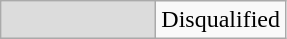<table class="wikitable">
<tr>
<td style="background-color:#dcdcdc; width:6em"></td>
<td>Disqualified</td>
</tr>
</table>
